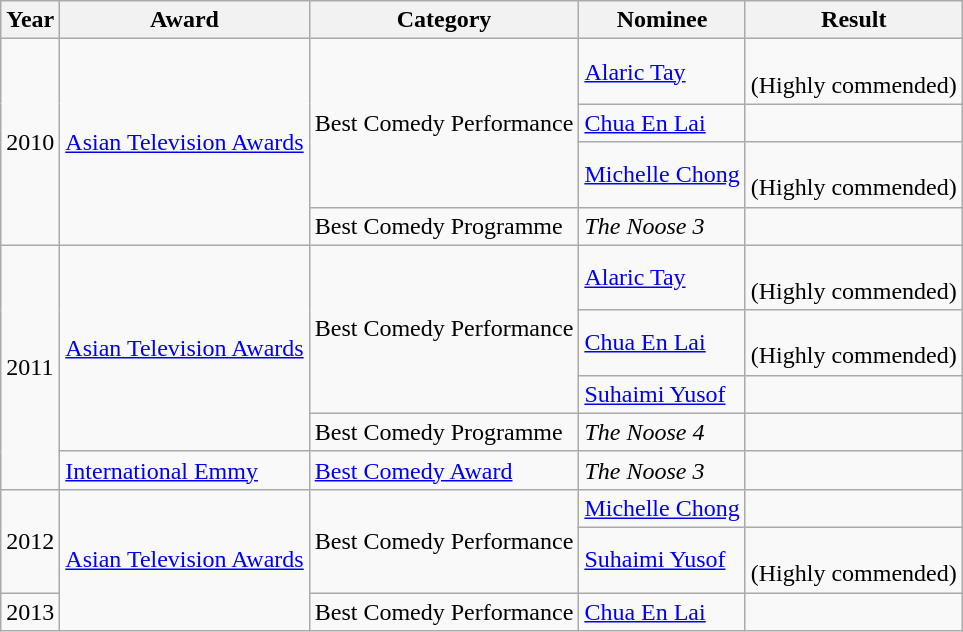<table class="wikitable">
<tr>
<th>Year</th>
<th>Award</th>
<th>Category</th>
<th>Nominee</th>
<th>Result</th>
</tr>
<tr>
<td rowspan="4">2010</td>
<td rowspan="4"><a href='#'>Asian Television Awards</a></td>
<td rowspan="3">Best Comedy Performance</td>
<td><a href='#'>Alaric Tay</a></td>
<td> <br>(Highly commended)</td>
</tr>
<tr>
<td><a href='#'>Chua En Lai</a></td>
<td></td>
</tr>
<tr>
<td><a href='#'>Michelle Chong</a></td>
<td> <br>(Highly commended)</td>
</tr>
<tr>
<td>Best Comedy Programme</td>
<td><em>The Noose 3</em></td>
<td></td>
</tr>
<tr>
<td rowspan="5">2011</td>
<td rowspan="4"><a href='#'>Asian Television Awards</a></td>
<td rowspan="3">Best Comedy Performance</td>
<td><a href='#'>Alaric Tay</a></td>
<td> <br>(Highly commended)</td>
</tr>
<tr>
<td><a href='#'>Chua En Lai</a></td>
<td> <br>(Highly commended)</td>
</tr>
<tr>
<td><a href='#'>Suhaimi Yusof</a></td>
<td></td>
</tr>
<tr>
<td>Best Comedy Programme</td>
<td><em>The Noose 4</em></td>
<td></td>
</tr>
<tr>
<td><a href='#'>International Emmy</a></td>
<td><a href='#'>Best Comedy Award</a></td>
<td><em>The Noose 3</em></td>
<td></td>
</tr>
<tr>
<td rowspan="2">2012</td>
<td rowspan="3"><a href='#'>Asian Television Awards</a></td>
<td rowspan="2">Best Comedy Performance</td>
<td><a href='#'>Michelle Chong</a></td>
<td></td>
</tr>
<tr>
<td><a href='#'>Suhaimi Yusof</a></td>
<td> <br>(Highly commended)</td>
</tr>
<tr>
<td>2013</td>
<td>Best Comedy Performance</td>
<td><a href='#'>Chua En Lai</a></td>
<td></td>
</tr>
</table>
